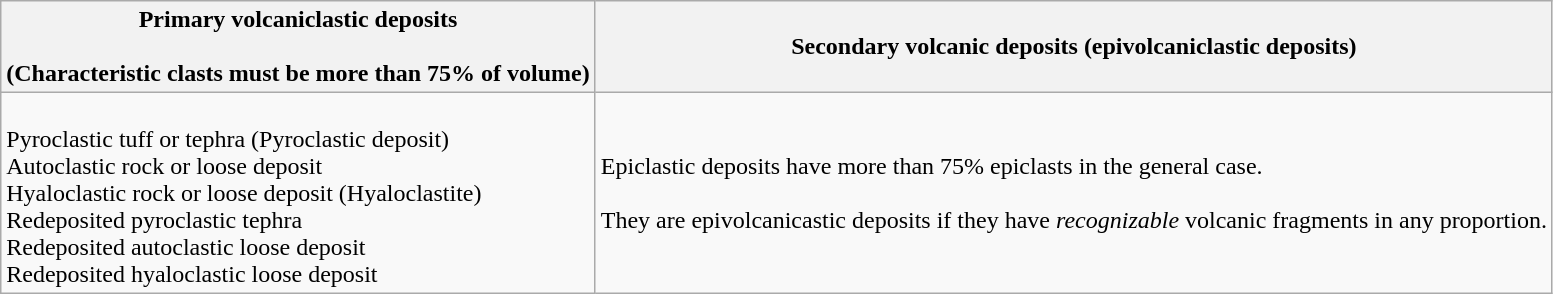<table class="wikitable" style="text-align: left;">
<tr>
<th>Primary volcaniclastic deposits<br><br>(Characteristic clasts must be more than 75% of volume)</th>
<th>Secondary volcanic deposits (epivolcaniclastic deposits)</th>
</tr>
<tr>
<td><br>Pyroclastic tuff or tephra (Pyroclastic deposit)<br>
Autoclastic rock or loose deposit<br>
Hyaloclastic rock or loose deposit (Hyaloclastite)<br>
Redeposited pyroclastic tephra<br>
Redeposited autoclastic loose deposit<br>
Redeposited hyaloclastic loose deposit<br></td>
<td>Epiclastic deposits have more than 75% epiclasts in the general case.<br><br>They are epivolcanicastic deposits if they have <em>recognizable</em> volcanic fragments in any proportion.</td>
</tr>
</table>
